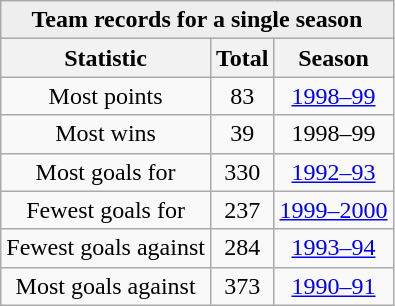<table class="wikitable" align=left>
<tr>
<td align="center" bgcolor="#eeeeee" colspan=3 style="border-bottom:1px #aaaaaa solid;"><strong>Team records for a single season</strong></td>
</tr>
<tr>
<th>Statistic</th>
<th>Total</th>
<th>Season</th>
</tr>
<tr align="center">
<td>Most points</td>
<td>83</td>
<td><a href='#'>1998–99</a></td>
</tr>
<tr align="center">
<td>Most wins</td>
<td>39</td>
<td>1998–99</td>
</tr>
<tr align="center">
<td>Most goals for</td>
<td>330</td>
<td><a href='#'>1992–93</a></td>
</tr>
<tr align="center">
<td>Fewest goals for</td>
<td>237</td>
<td><a href='#'>1999–2000</a></td>
</tr>
<tr align="center">
<td>Fewest goals against</td>
<td>284</td>
<td><a href='#'>1993–94</a></td>
</tr>
<tr align="center">
<td>Most goals against</td>
<td>373</td>
<td><a href='#'>1990–91</a></td>
</tr>
</table>
